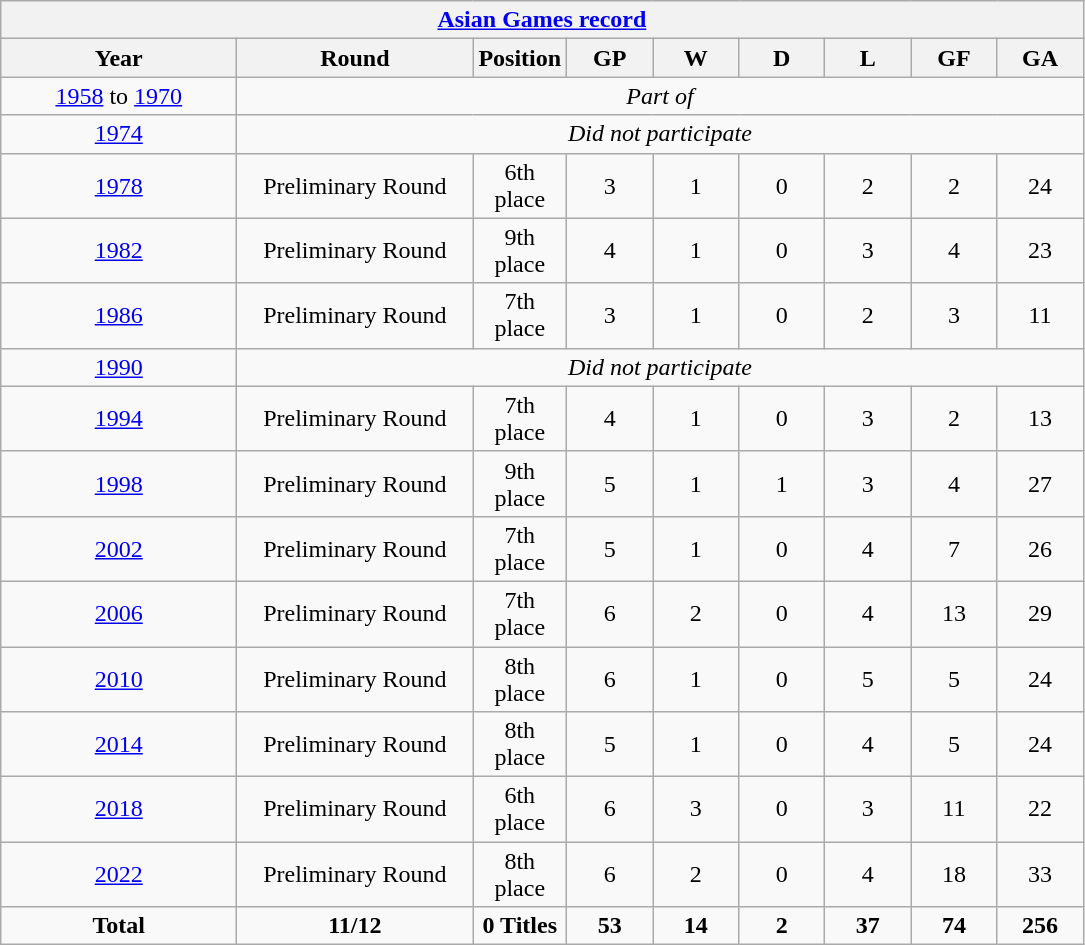<table class="wikitable" style="text-align: center;">
<tr>
<th colspan=9><a href='#'>Asian Games record</a></th>
</tr>
<tr>
<th width=150>Year</th>
<th width=150>Round</th>
<th width=50>Position</th>
<th width=50>GP</th>
<th width=50>W</th>
<th width=50>D</th>
<th width=50>L</th>
<th width=50>GF</th>
<th width=50>GA</th>
</tr>
<tr>
<td> <a href='#'>1958</a> to  <a href='#'>1970</a></td>
<td colspan=9><em>Part of </em></td>
</tr>
<tr>
<td> <a href='#'>1974</a></td>
<td colspan=8><em>Did not participate</em></td>
</tr>
<tr>
<td> <a href='#'>1978</a></td>
<td>Preliminary Round</td>
<td>6th place</td>
<td>3</td>
<td>1</td>
<td>0</td>
<td>2</td>
<td>2</td>
<td>24</td>
</tr>
<tr>
<td> <a href='#'>1982</a></td>
<td>Preliminary Round</td>
<td>9th place</td>
<td>4</td>
<td>1</td>
<td>0</td>
<td>3</td>
<td>4</td>
<td>23</td>
</tr>
<tr>
<td> <a href='#'>1986</a></td>
<td>Preliminary Round</td>
<td>7th place</td>
<td>3</td>
<td>1</td>
<td>0</td>
<td>2</td>
<td>3</td>
<td>11</td>
</tr>
<tr>
<td> <a href='#'>1990</a></td>
<td colspan=8><em>Did not participate</em></td>
</tr>
<tr>
<td> <a href='#'>1994</a></td>
<td>Preliminary Round</td>
<td>7th place</td>
<td>4</td>
<td>1</td>
<td>0</td>
<td>3</td>
<td>2</td>
<td>13</td>
</tr>
<tr>
<td> <a href='#'>1998</a></td>
<td>Preliminary Round</td>
<td>9th place</td>
<td>5</td>
<td>1</td>
<td>1</td>
<td>3</td>
<td>4</td>
<td>27</td>
</tr>
<tr>
<td> <a href='#'>2002</a></td>
<td>Preliminary Round</td>
<td>7th place</td>
<td>5</td>
<td>1</td>
<td>0</td>
<td>4</td>
<td>7</td>
<td>26</td>
</tr>
<tr>
<td> <a href='#'>2006</a></td>
<td>Preliminary Round</td>
<td>7th place</td>
<td>6</td>
<td>2</td>
<td>0</td>
<td>4</td>
<td>13</td>
<td>29</td>
</tr>
<tr>
<td> <a href='#'>2010</a></td>
<td>Preliminary Round</td>
<td>8th place</td>
<td>6</td>
<td>1</td>
<td>0</td>
<td>5</td>
<td>5</td>
<td>24</td>
</tr>
<tr>
<td> <a href='#'>2014</a></td>
<td>Preliminary Round</td>
<td>8th place</td>
<td>5</td>
<td>1</td>
<td>0</td>
<td>4</td>
<td>5</td>
<td>24</td>
</tr>
<tr>
<td> <a href='#'>2018</a></td>
<td>Preliminary Round</td>
<td>6th place</td>
<td>6</td>
<td>3</td>
<td>0</td>
<td>3</td>
<td>11</td>
<td>22</td>
</tr>
<tr>
<td> <a href='#'>2022</a></td>
<td>Preliminary Round</td>
<td>8th place</td>
<td>6</td>
<td>2</td>
<td>0</td>
<td>4</td>
<td>18</td>
<td>33</td>
</tr>
<tr>
<td><strong>Total</strong></td>
<td><strong>11/12</strong></td>
<td><strong>0 Titles</strong></td>
<td><strong>53</strong></td>
<td><strong>14</strong></td>
<td><strong>2</strong></td>
<td><strong>37</strong></td>
<td><strong>74</strong></td>
<td><strong>256</strong></td>
</tr>
</table>
